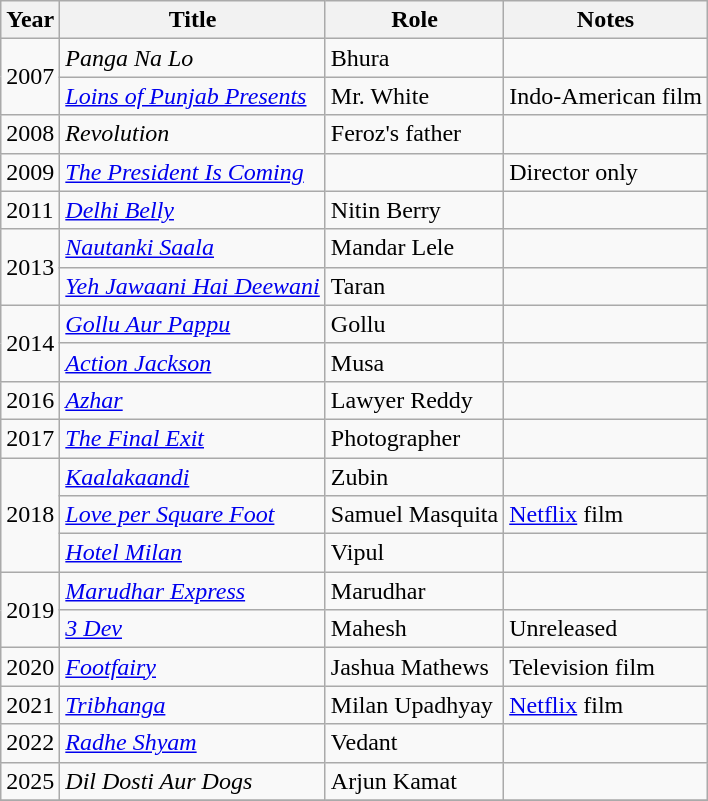<table class="wikitable">
<tr>
<th>Year</th>
<th>Title</th>
<th>Role</th>
<th>Notes</th>
</tr>
<tr>
<td rowspan="2">2007</td>
<td><em>Panga Na Lo</em></td>
<td>Bhura</td>
<td></td>
</tr>
<tr>
<td><em><a href='#'>Loins of Punjab Presents</a></em></td>
<td>Mr. White</td>
<td>Indo-American film</td>
</tr>
<tr>
<td>2008</td>
<td><em>Revolution</em></td>
<td>Feroz's father</td>
<td></td>
</tr>
<tr>
<td>2009</td>
<td><em><a href='#'>The President Is Coming</a></em></td>
<td></td>
<td>Director only</td>
</tr>
<tr>
<td>2011</td>
<td><em><a href='#'>Delhi Belly</a></em></td>
<td>Nitin Berry</td>
<td></td>
</tr>
<tr>
<td rowspan="2">2013</td>
<td><em><a href='#'>Nautanki Saala</a></em></td>
<td>Mandar Lele</td>
<td></td>
</tr>
<tr>
<td><em><a href='#'>Yeh Jawaani Hai Deewani</a></em></td>
<td>Taran</td>
<td></td>
</tr>
<tr>
<td rowspan="2">2014</td>
<td><em><a href='#'>Gollu Aur Pappu</a></em></td>
<td>Gollu</td>
<td></td>
</tr>
<tr>
<td><em><a href='#'>Action Jackson</a></em></td>
<td>Musa</td>
<td></td>
</tr>
<tr>
<td>2016</td>
<td><em><a href='#'>Azhar</a></em></td>
<td>Lawyer Reddy</td>
<td></td>
</tr>
<tr>
<td>2017</td>
<td><em><a href='#'>The Final Exit</a></em></td>
<td>Photographer</td>
<td></td>
</tr>
<tr>
<td rowspan="3">2018</td>
<td><em><a href='#'>Kaalakaandi</a></em></td>
<td>Zubin</td>
<td></td>
</tr>
<tr>
<td><em><a href='#'>Love per Square Foot</a></em></td>
<td>Samuel Masquita</td>
<td><a href='#'>Netflix</a> film</td>
</tr>
<tr>
<td><em><a href='#'>Hotel Milan</a></em></td>
<td>Vipul</td>
<td></td>
</tr>
<tr>
<td rowspan="2">2019</td>
<td><em><a href='#'>Marudhar Express</a></em></td>
<td>Marudhar</td>
<td></td>
</tr>
<tr>
<td><em><a href='#'>3 Dev</a></em></td>
<td>Mahesh</td>
<td>Unreleased</td>
</tr>
<tr>
<td>2020</td>
<td><em><a href='#'>Footfairy</a></em></td>
<td>Jashua Mathews</td>
<td>Television film</td>
</tr>
<tr>
<td>2021</td>
<td><em><a href='#'>Tribhanga</a></em></td>
<td>Milan Upadhyay</td>
<td><a href='#'>Netflix</a> film</td>
</tr>
<tr>
<td>2022</td>
<td><em><a href='#'>Radhe Shyam</a></em></td>
<td>Vedant</td>
<td></td>
</tr>
<tr>
<td>2025</td>
<td><em>Dil Dosti Aur Dogs</em></td>
<td>Arjun Kamat</td>
<td></td>
</tr>
<tr>
</tr>
</table>
